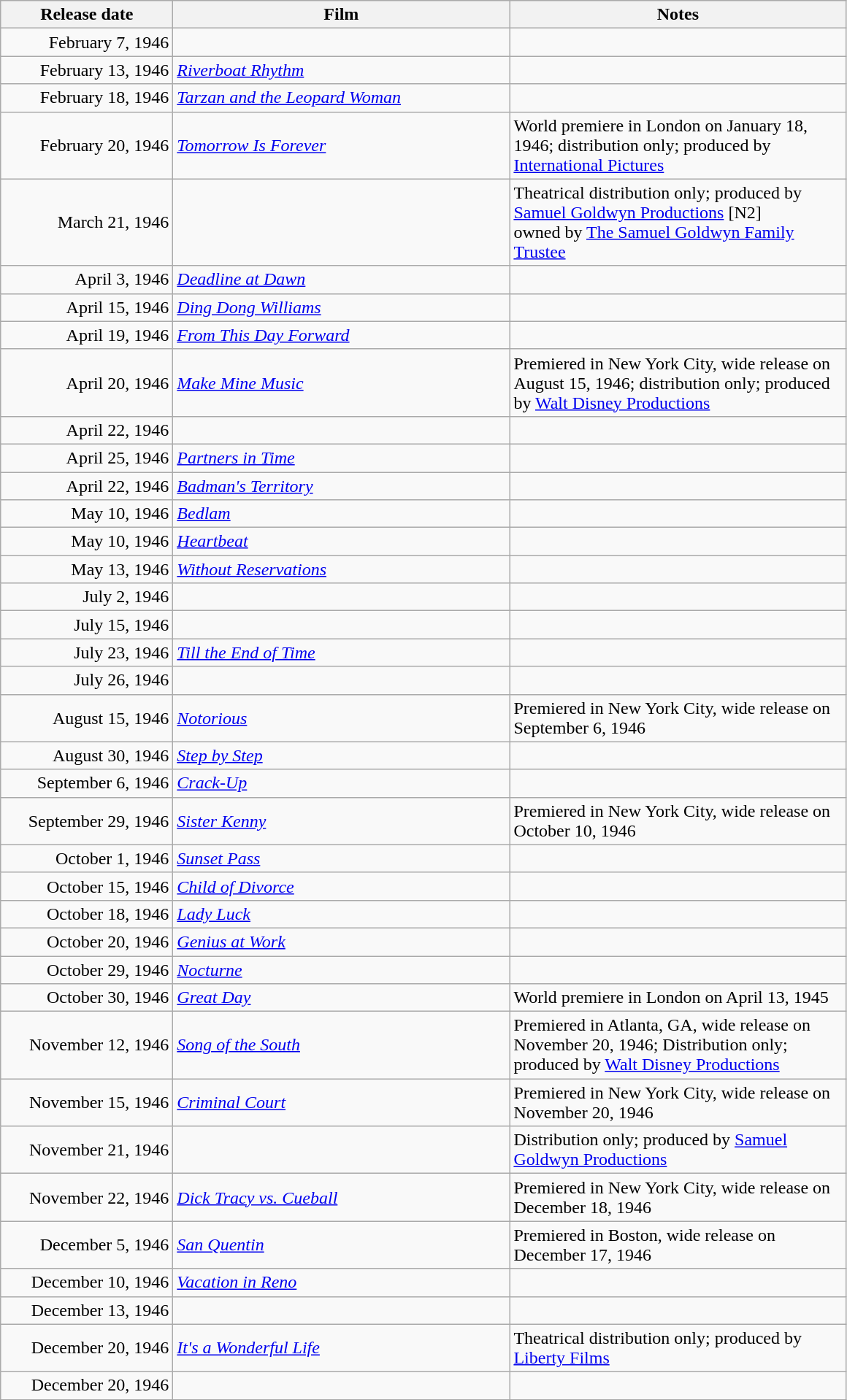<table class="wikitable sortable plainrowheaders">
<tr>
<th scope="col" style="width:150px">Release date</th>
<th scope="col" style="width:300px">Film</th>
<th scope="col" style="width:300px" class="unsortable">Notes</th>
</tr>
<tr>
<td style="text-align:right;">February 7, 1946</td>
<td><em></em></td>
<td></td>
</tr>
<tr>
<td style="text-align:right;">February 13, 1946</td>
<td><em><a href='#'>Riverboat Rhythm</a></em></td>
<td></td>
</tr>
<tr>
<td style="text-align:right;">February 18, 1946</td>
<td><em><a href='#'>Tarzan and the Leopard Woman</a></em></td>
<td></td>
</tr>
<tr>
<td style="text-align:right;">February 20, 1946</td>
<td><em><a href='#'>Tomorrow Is Forever</a></em></td>
<td>World premiere in London on January 18, 1946; distribution only; produced by <a href='#'>International Pictures</a></td>
</tr>
<tr>
<td style="text-align:right;">March 21, 1946</td>
<td><em></em></td>
<td>Theatrical distribution only; produced by <a href='#'>Samuel Goldwyn Productions</a> [N2]<br>owned by <a href='#'>The Samuel Goldwyn Family Trustee</a></td>
</tr>
<tr>
<td style="text-align:right;">April 3, 1946</td>
<td><em><a href='#'>Deadline at Dawn</a></em></td>
<td></td>
</tr>
<tr>
<td style="text-align:right;">April 15, 1946</td>
<td><em><a href='#'>Ding Dong Williams</a></em></td>
<td></td>
</tr>
<tr>
<td style="text-align:right;">April 19, 1946</td>
<td><em><a href='#'>From This Day Forward</a></em></td>
<td></td>
</tr>
<tr>
<td style="text-align:right;">April 20, 1946</td>
<td><em><a href='#'>Make Mine Music</a></em></td>
<td>Premiered in New York City, wide release on August 15, 1946; distribution only; produced by <a href='#'>Walt Disney Productions</a></td>
</tr>
<tr>
<td style="text-align:right;">April 22, 1946</td>
<td><em></em></td>
<td></td>
</tr>
<tr>
<td style="text-align:right;">April 25, 1946</td>
<td><em><a href='#'>Partners in Time</a></em></td>
<td></td>
</tr>
<tr>
<td style="text-align:right;">April 22, 1946</td>
<td><em><a href='#'>Badman's Territory</a></em></td>
<td></td>
</tr>
<tr>
<td style="text-align:right;">May 10, 1946</td>
<td><em><a href='#'>Bedlam</a></em></td>
<td></td>
</tr>
<tr>
<td style="text-align:right;">May 10, 1946</td>
<td><em><a href='#'>Heartbeat</a></em></td>
<td></td>
</tr>
<tr>
<td style="text-align:right;">May 13, 1946</td>
<td><em><a href='#'>Without Reservations</a></em></td>
<td></td>
</tr>
<tr>
<td style="text-align:right;">July 2, 1946</td>
<td><em></em></td>
<td></td>
</tr>
<tr>
<td style="text-align:right;">July 15, 1946</td>
<td><em></em></td>
<td></td>
</tr>
<tr>
<td style="text-align:right;">July 23, 1946</td>
<td><em><a href='#'>Till the End of Time</a></em></td>
<td></td>
</tr>
<tr>
<td style="text-align:right;">July 26, 1946</td>
<td><em></em></td>
<td></td>
</tr>
<tr>
<td style="text-align:right;">August 15, 1946</td>
<td><em><a href='#'>Notorious</a></em></td>
<td>Premiered in New York City, wide release on September 6, 1946</td>
</tr>
<tr>
<td style="text-align:right;">August 30, 1946</td>
<td><em><a href='#'>Step by Step</a></em></td>
<td></td>
</tr>
<tr>
<td style="text-align:right;">September 6, 1946</td>
<td><em><a href='#'>Crack-Up</a></em></td>
<td></td>
</tr>
<tr>
<td style="text-align:right;">September 29, 1946</td>
<td><em><a href='#'>Sister Kenny</a></em></td>
<td>Premiered in New York City, wide release on October 10, 1946</td>
</tr>
<tr>
<td style="text-align:right;">October 1, 1946</td>
<td><em><a href='#'>Sunset Pass</a></em></td>
<td></td>
</tr>
<tr>
<td style="text-align:right;">October 15, 1946</td>
<td><em><a href='#'>Child of Divorce</a></em></td>
<td></td>
</tr>
<tr>
<td style="text-align:right;">October 18, 1946</td>
<td><em><a href='#'>Lady Luck</a></em></td>
<td></td>
</tr>
<tr>
<td style="text-align:right;">October 20, 1946</td>
<td><em><a href='#'>Genius at Work</a></em></td>
<td></td>
</tr>
<tr>
<td style="text-align:right;">October 29, 1946</td>
<td><em><a href='#'>Nocturne</a></em></td>
<td></td>
</tr>
<tr>
<td style="text-align:right;">October 30, 1946</td>
<td><em><a href='#'>Great Day</a></em></td>
<td>World premiere in London on April 13, 1945</td>
</tr>
<tr>
<td style="text-align:right;">November 12, 1946</td>
<td><em><a href='#'>Song of the South</a></em></td>
<td>Premiered in Atlanta, GA, wide release on November 20, 1946; Distribution only; produced by <a href='#'>Walt Disney Productions</a></td>
</tr>
<tr>
<td style="text-align:right;">November 15, 1946</td>
<td><em><a href='#'>Criminal Court</a></em></td>
<td>Premiered in New York City, wide release on November 20, 1946</td>
</tr>
<tr>
<td style="text-align:right;">November 21, 1946</td>
<td><em></em></td>
<td>Distribution only; produced by <a href='#'>Samuel Goldwyn Productions</a></td>
</tr>
<tr>
<td style="text-align:right;">November 22, 1946</td>
<td><em><a href='#'>Dick Tracy vs. Cueball</a></em></td>
<td>Premiered in New York City, wide release on December 18, 1946</td>
</tr>
<tr>
<td style="text-align:right;">December 5, 1946</td>
<td><em><a href='#'>San Quentin</a></em></td>
<td>Premiered in Boston, wide release on December 17, 1946</td>
</tr>
<tr>
<td style="text-align:right;">December 10, 1946</td>
<td><em><a href='#'>Vacation in Reno</a></em></td>
<td></td>
</tr>
<tr>
<td style="text-align:right;">December 13, 1946</td>
<td><em></em></td>
<td></td>
</tr>
<tr>
<td style="text-align:right;">December 20, 1946</td>
<td><em><a href='#'>It's a Wonderful Life</a></em></td>
<td>Theatrical distribution only; produced by <a href='#'>Liberty Films</a></td>
</tr>
<tr>
<td style="text-align:right;">December 20, 1946</td>
<td><em></em></td>
<td></td>
</tr>
</table>
